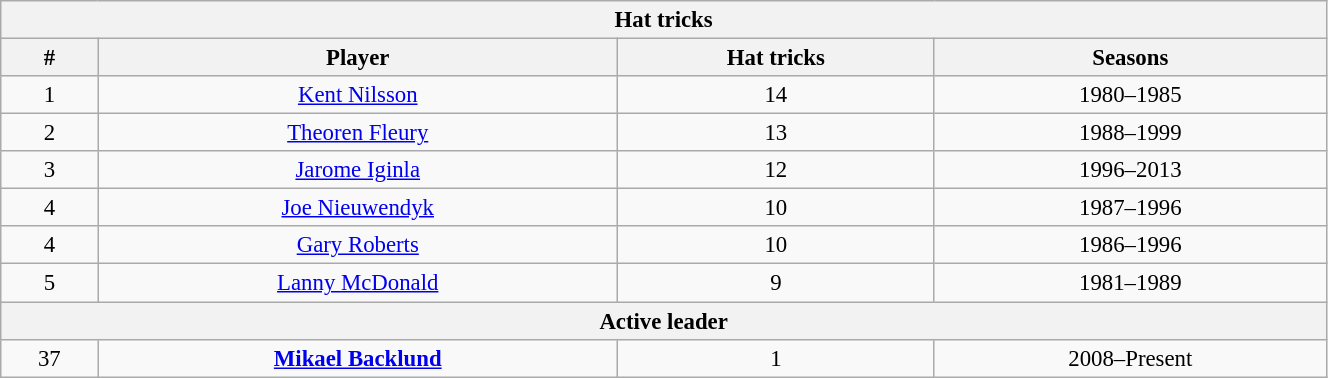<table class="wikitable" style="text-align: center; font-size: 95%" width="70%">
<tr>
<th colspan="4">Hat tricks</th>
</tr>
<tr>
<th>#</th>
<th>Player</th>
<th>Hat tricks</th>
<th>Seasons</th>
</tr>
<tr>
<td>1</td>
<td><a href='#'>Kent Nilsson</a></td>
<td>14</td>
<td>1980–1985</td>
</tr>
<tr>
<td>2</td>
<td><a href='#'>Theoren Fleury</a></td>
<td>13</td>
<td>1988–1999</td>
</tr>
<tr>
<td>3</td>
<td><a href='#'>Jarome Iginla</a></td>
<td>12</td>
<td>1996–2013</td>
</tr>
<tr>
<td>4</td>
<td><a href='#'>Joe Nieuwendyk</a></td>
<td>10</td>
<td>1987–1996</td>
</tr>
<tr>
<td>4</td>
<td><a href='#'>Gary Roberts</a></td>
<td>10</td>
<td>1986–1996</td>
</tr>
<tr>
<td>5</td>
<td><a href='#'>Lanny McDonald</a></td>
<td>9</td>
<td>1981–1989</td>
</tr>
<tr>
<th colspan="4">Active leader</th>
</tr>
<tr>
<td>37</td>
<td><strong><a href='#'>Mikael Backlund</a></strong></td>
<td>1</td>
<td>2008–Present</td>
</tr>
</table>
